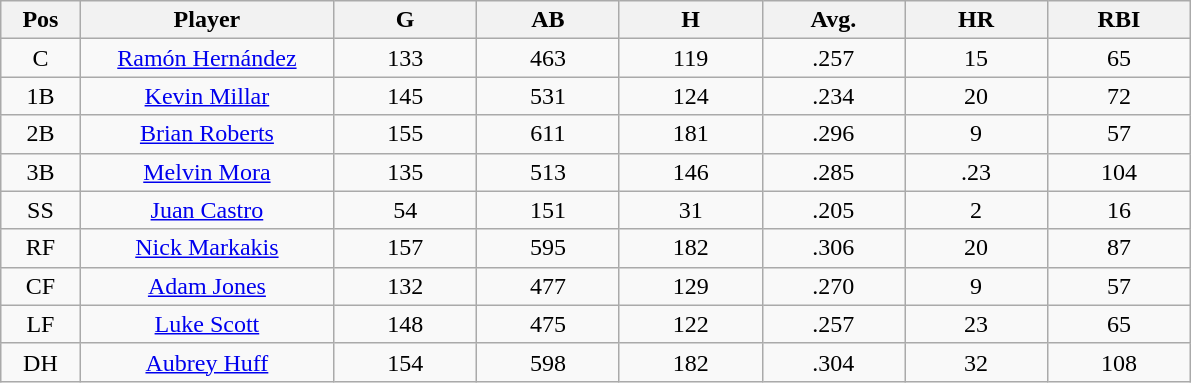<table class="wikitable sortable">
<tr>
<th bgcolor="#DDDDFF" width="5%">Pos</th>
<th bgcolor="#DDDDFF" width="16%">Player</th>
<th bgcolor="#DDDDFF" width="9%">G</th>
<th bgcolor="#DDDDFF" width="9%">AB</th>
<th bgcolor="#DDDDFF" width="9%">H</th>
<th bgcolor="#DDDDFF" width="9%">Avg.</th>
<th bgcolor="#DDDDFF" width="9%">HR</th>
<th bgcolor="#DDDDFF" width="9%">RBI</th>
</tr>
<tr align="center">
<td>C</td>
<td><a href='#'>Ramón Hernández</a></td>
<td>133</td>
<td>463</td>
<td>119</td>
<td>.257</td>
<td>15</td>
<td>65</td>
</tr>
<tr align="center">
<td>1B</td>
<td><a href='#'>Kevin Millar</a></td>
<td>145</td>
<td>531</td>
<td>124</td>
<td>.234</td>
<td>20</td>
<td>72</td>
</tr>
<tr align="center">
<td>2B</td>
<td><a href='#'>Brian Roberts</a></td>
<td>155</td>
<td>611</td>
<td>181</td>
<td>.296</td>
<td>9</td>
<td>57</td>
</tr>
<tr align="center">
<td>3B</td>
<td><a href='#'>Melvin Mora</a></td>
<td>135</td>
<td>513</td>
<td>146</td>
<td>.285</td>
<td>.23</td>
<td>104</td>
</tr>
<tr align="center">
<td>SS</td>
<td><a href='#'>Juan Castro</a></td>
<td>54</td>
<td>151</td>
<td>31</td>
<td>.205</td>
<td>2</td>
<td>16</td>
</tr>
<tr align="center">
<td>RF</td>
<td><a href='#'>Nick Markakis</a></td>
<td>157</td>
<td>595</td>
<td>182</td>
<td>.306</td>
<td>20</td>
<td>87</td>
</tr>
<tr align="center">
<td>CF</td>
<td><a href='#'>Adam Jones</a></td>
<td>132</td>
<td>477</td>
<td>129</td>
<td>.270</td>
<td>9</td>
<td>57</td>
</tr>
<tr align="center">
<td>LF</td>
<td><a href='#'>Luke Scott</a></td>
<td>148</td>
<td>475</td>
<td>122</td>
<td>.257</td>
<td>23</td>
<td>65</td>
</tr>
<tr align="center">
<td>DH</td>
<td><a href='#'>Aubrey Huff</a></td>
<td>154</td>
<td>598</td>
<td>182</td>
<td>.304</td>
<td>32</td>
<td>108</td>
</tr>
</table>
